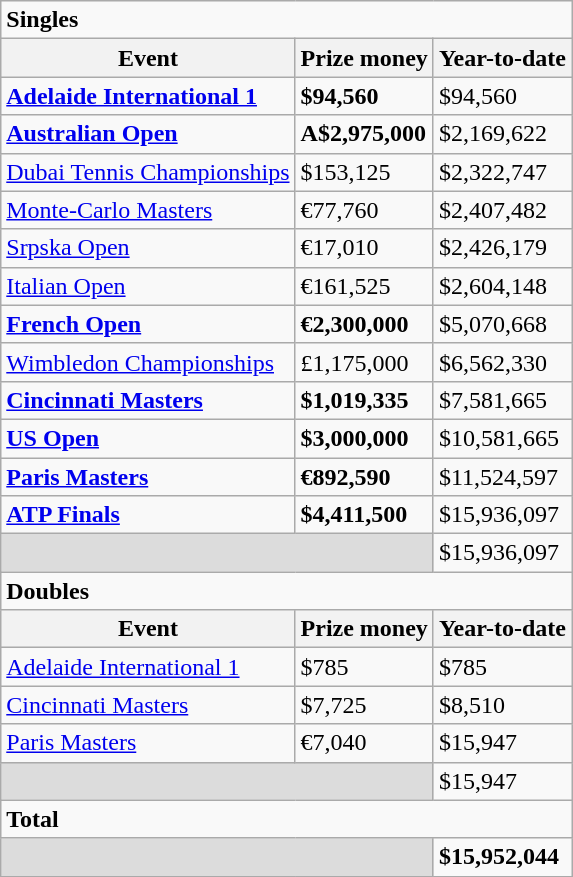<table class="wikitable sortable">
<tr>
<td colspan=3><strong>Singles</strong></td>
</tr>
<tr>
<th>Event</th>
<th>Prize money</th>
<th>Year-to-date</th>
</tr>
<tr>
<td><strong><a href='#'>Adelaide International 1</a></strong></td>
<td><strong>$94,560</strong></td>
<td>$94,560</td>
</tr>
<tr>
<td><strong><a href='#'>Australian Open</a></strong></td>
<td><strong>A$2,975,000</strong></td>
<td>$2,169,622</td>
</tr>
<tr>
<td><a href='#'>Dubai Tennis Championships</a></td>
<td>$153,125</td>
<td>$2,322,747</td>
</tr>
<tr>
<td><a href='#'>Monte-Carlo Masters</a></td>
<td>€77,760</td>
<td>$2,407,482</td>
</tr>
<tr>
<td><a href='#'>Srpska Open</a></td>
<td>€17,010</td>
<td>$2,426,179</td>
</tr>
<tr>
<td><a href='#'>Italian Open</a></td>
<td>€161,525</td>
<td>$2,604,148</td>
</tr>
<tr>
<td><strong><a href='#'>French Open</a></strong></td>
<td><strong>€2,300,000</strong></td>
<td>$5,070,668</td>
</tr>
<tr>
<td><a href='#'>Wimbledon Championships</a></td>
<td>£1,175,000</td>
<td>$6,562,330</td>
</tr>
<tr>
<td><strong><a href='#'>Cincinnati Masters</a></strong></td>
<td><strong>$1,019,335</strong></td>
<td>$7,581,665</td>
</tr>
<tr>
<td><strong><a href='#'>US Open</a></strong></td>
<td><strong>$3,000,000</strong></td>
<td>$10,581,665</td>
</tr>
<tr>
<td><strong><a href='#'>Paris Masters</a></strong></td>
<td><strong>€892,590</strong></td>
<td>$11,524,597</td>
</tr>
<tr>
<td><strong><a href='#'>ATP Finals</a></strong></td>
<td><strong>$4,411,500</strong></td>
<td>$15,936,097</td>
</tr>
<tr class="sortbottom">
<td colspan=2 bgcolor=#DCDCDC></td>
<td>$15,936,097</td>
</tr>
<tr>
<td colspan=3><strong>Doubles</strong></td>
</tr>
<tr>
<th>Event</th>
<th>Prize money</th>
<th>Year-to-date</th>
</tr>
<tr>
<td><a href='#'>Adelaide International 1</a></td>
<td>$785</td>
<td>$785</td>
</tr>
<tr>
<td><a href='#'>Cincinnati Masters</a></td>
<td>$7,725</td>
<td>$8,510</td>
</tr>
<tr>
<td><a href='#'>Paris Masters</a></td>
<td>€7,040</td>
<td>$15,947</td>
</tr>
<tr class="sortbottom">
<td colspan=2 bgcolor=#DCDCDC></td>
<td>$15,947</td>
</tr>
<tr>
<td colspan=3><strong>Total</strong></td>
</tr>
<tr class="sortbottom">
<td colspan=2 bgcolor=#DCDCDC></td>
<td><strong>$15,952,044</strong></td>
</tr>
<tr>
</tr>
</table>
